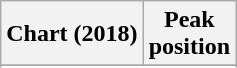<table class="wikitable sortable plainrowheaders" style="text-align:center">
<tr>
<th scope="col">Chart (2018)</th>
<th scope="col">Peak<br>position</th>
</tr>
<tr>
</tr>
<tr>
</tr>
<tr>
</tr>
</table>
